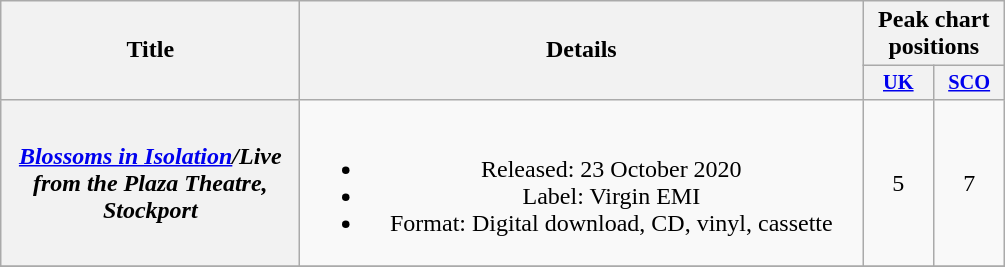<table class="wikitable plainrowheaders" style="text-align:center;">
<tr>
<th scope="col" rowspan="2" style="width:12em;">Title</th>
<th scope="col" rowspan="2" style="width:23em;">Details</th>
<th scope="col" colspan="2">Peak chart positions</th>
</tr>
<tr>
<th scope="col" style="width:3em;font-size:85%;"><a href='#'>UK</a><br></th>
<th scope="col" style="width:3em;font-size:85%;"><a href='#'>SCO</a><br></th>
</tr>
<tr>
<th scope="row"><em><a href='#'>Blossoms in Isolation</a>/Live from the Plaza Theatre, Stockport</em></th>
<td><br><ul><li>Released: 23 October 2020</li><li>Label: Virgin EMI</li><li>Format: Digital download, CD, vinyl, cassette</li></ul></td>
<td>5</td>
<td>7</td>
</tr>
<tr>
</tr>
</table>
